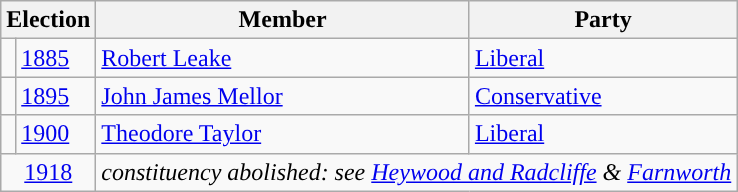<table class="wikitable">
<tr>
<th colspan="2">Election</th>
<th>Member</th>
<th>Party</th>
</tr>
<tr>
<td style="color:inherit;background-color: "></td>
<td><a href='#'>1885</a></td>
<td><a href='#'>Robert Leake</a></td>
<td><a href='#'>Liberal</a></td>
</tr>
<tr>
<td style="color:inherit;background-color: "></td>
<td><a href='#'>1895</a></td>
<td><a href='#'>John James Mellor</a></td>
<td><a href='#'>Conservative</a></td>
</tr>
<tr>
<td style="color:inherit;background-color: "></td>
<td><a href='#'>1900</a></td>
<td><a href='#'>Theodore Taylor</a></td>
<td><a href='#'>Liberal</a></td>
</tr>
<tr>
<td colspan="2" align="center"><a href='#'>1918</a></td>
<td colspan="2"><em>constituency abolished: see <a href='#'>Heywood and Radcliffe</a> & <a href='#'>Farnworth</a></em></td>
</tr>
</table>
